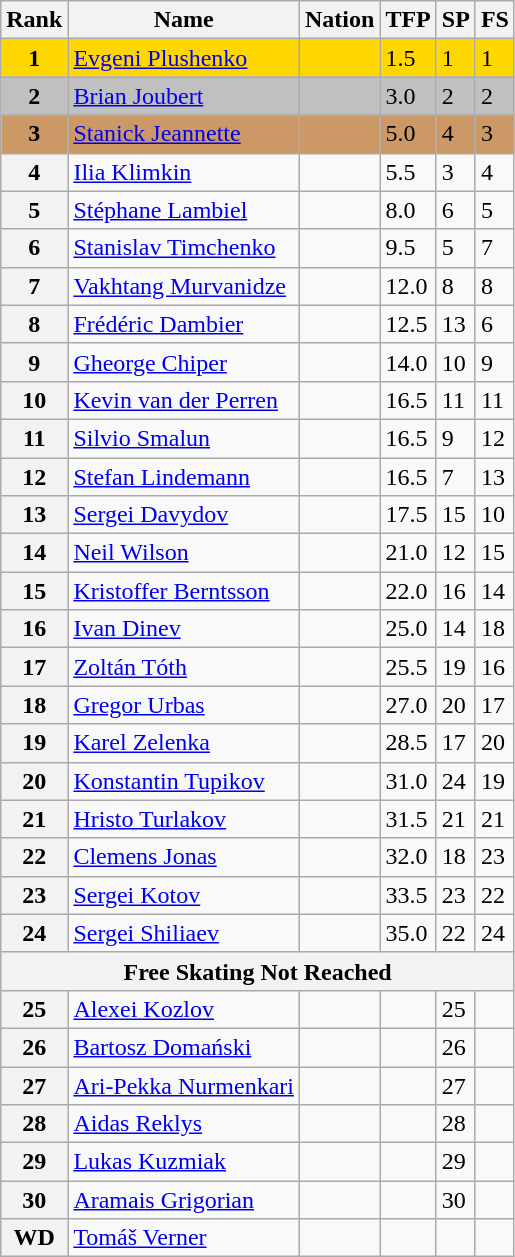<table class="wikitable">
<tr>
<th>Rank</th>
<th>Name</th>
<th>Nation</th>
<th>TFP</th>
<th>SP</th>
<th>FS</th>
</tr>
<tr bgcolor="gold">
<td align="center"><strong>1</strong></td>
<td><a href='#'>Evgeni Plushenko</a></td>
<td></td>
<td>1.5</td>
<td>1</td>
<td>1</td>
</tr>
<tr bgcolor="silver">
<td align="center"><strong>2</strong></td>
<td><a href='#'>Brian Joubert</a></td>
<td></td>
<td>3.0</td>
<td>2</td>
<td>2</td>
</tr>
<tr bgcolor="cc9966">
<td align="center"><strong>3</strong></td>
<td><a href='#'>Stanick Jeannette</a></td>
<td></td>
<td>5.0</td>
<td>4</td>
<td>3</td>
</tr>
<tr>
<th>4</th>
<td><a href='#'>Ilia Klimkin</a></td>
<td></td>
<td>5.5</td>
<td>3</td>
<td>4</td>
</tr>
<tr>
<th>5</th>
<td><a href='#'>Stéphane Lambiel</a></td>
<td></td>
<td>8.0</td>
<td>6</td>
<td>5</td>
</tr>
<tr>
<th>6</th>
<td><a href='#'>Stanislav Timchenko</a></td>
<td></td>
<td>9.5</td>
<td>5</td>
<td>7</td>
</tr>
<tr>
<th>7</th>
<td><a href='#'>Vakhtang Murvanidze</a></td>
<td></td>
<td>12.0</td>
<td>8</td>
<td>8</td>
</tr>
<tr>
<th>8</th>
<td><a href='#'>Frédéric Dambier</a></td>
<td></td>
<td>12.5</td>
<td>13</td>
<td>6</td>
</tr>
<tr>
<th>9</th>
<td><a href='#'>Gheorge Chiper</a></td>
<td></td>
<td>14.0</td>
<td>10</td>
<td>9</td>
</tr>
<tr>
<th>10</th>
<td><a href='#'>Kevin van der Perren</a></td>
<td></td>
<td>16.5</td>
<td>11</td>
<td>11</td>
</tr>
<tr>
<th>11</th>
<td><a href='#'>Silvio Smalun</a></td>
<td></td>
<td>16.5</td>
<td>9</td>
<td>12</td>
</tr>
<tr>
<th>12</th>
<td><a href='#'>Stefan Lindemann</a></td>
<td></td>
<td>16.5</td>
<td>7</td>
<td>13</td>
</tr>
<tr>
<th>13</th>
<td><a href='#'>Sergei Davydov</a></td>
<td></td>
<td>17.5</td>
<td>15</td>
<td>10</td>
</tr>
<tr>
<th>14</th>
<td><a href='#'>Neil Wilson</a></td>
<td></td>
<td>21.0</td>
<td>12</td>
<td>15</td>
</tr>
<tr>
<th>15</th>
<td><a href='#'>Kristoffer Berntsson</a></td>
<td></td>
<td>22.0</td>
<td>16</td>
<td>14</td>
</tr>
<tr>
<th>16</th>
<td><a href='#'>Ivan Dinev</a></td>
<td></td>
<td>25.0</td>
<td>14</td>
<td>18</td>
</tr>
<tr>
<th>17</th>
<td><a href='#'>Zoltán Tóth</a></td>
<td></td>
<td>25.5</td>
<td>19</td>
<td>16</td>
</tr>
<tr>
<th>18</th>
<td><a href='#'>Gregor Urbas</a></td>
<td></td>
<td>27.0</td>
<td>20</td>
<td>17</td>
</tr>
<tr>
<th>19</th>
<td><a href='#'>Karel Zelenka</a></td>
<td></td>
<td>28.5</td>
<td>17</td>
<td>20</td>
</tr>
<tr>
<th>20</th>
<td><a href='#'>Konstantin Tupikov</a></td>
<td></td>
<td>31.0</td>
<td>24</td>
<td>19</td>
</tr>
<tr>
<th>21</th>
<td><a href='#'>Hristo Turlakov</a></td>
<td></td>
<td>31.5</td>
<td>21</td>
<td>21</td>
</tr>
<tr>
<th>22</th>
<td><a href='#'>Clemens Jonas</a></td>
<td></td>
<td>32.0</td>
<td>18</td>
<td>23</td>
</tr>
<tr>
<th>23</th>
<td><a href='#'>Sergei Kotov</a></td>
<td></td>
<td>33.5</td>
<td>23</td>
<td>22</td>
</tr>
<tr>
<th>24</th>
<td><a href='#'>Sergei Shiliaev</a></td>
<td></td>
<td>35.0</td>
<td>22</td>
<td>24</td>
</tr>
<tr>
<th colspan=6>Free Skating Not Reached</th>
</tr>
<tr>
<th>25</th>
<td><a href='#'>Alexei Kozlov</a></td>
<td></td>
<td></td>
<td>25</td>
<td></td>
</tr>
<tr>
<th>26</th>
<td><a href='#'>Bartosz Domański</a></td>
<td></td>
<td></td>
<td>26</td>
<td></td>
</tr>
<tr>
<th>27</th>
<td><a href='#'>Ari-Pekka Nurmenkari</a></td>
<td></td>
<td></td>
<td>27</td>
<td></td>
</tr>
<tr>
<th>28</th>
<td><a href='#'>Aidas Reklys</a></td>
<td></td>
<td></td>
<td>28</td>
<td></td>
</tr>
<tr>
<th>29</th>
<td><a href='#'>Lukas Kuzmiak</a></td>
<td></td>
<td></td>
<td>29</td>
<td></td>
</tr>
<tr>
<th>30</th>
<td><a href='#'>Aramais Grigorian</a></td>
<td></td>
<td></td>
<td>30</td>
<td></td>
</tr>
<tr>
<th>WD</th>
<td><a href='#'>Tomáš Verner</a></td>
<td></td>
<td></td>
<td></td>
<td></td>
</tr>
</table>
